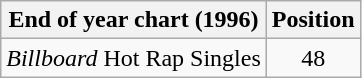<table class="wikitable sortable">
<tr>
<th align="left">End of year chart (1996)</th>
<th align="center">Position</th>
</tr>
<tr>
<td><em>Billboard</em> Hot Rap Singles</td>
<td align="center">48</td>
</tr>
</table>
